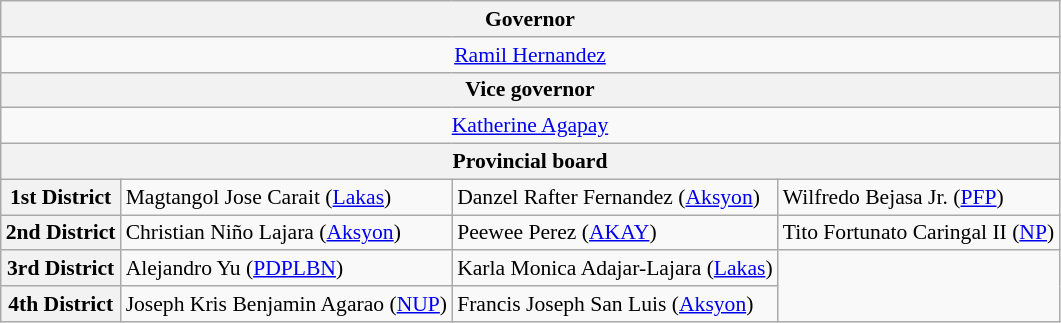<table class=wikitable style="font-size:90%;">
<tr>
<th colspan=4>Governor</th>
</tr>
<tr>
<td colspan=4 style="text-align:center;"> <a href='#'>Ramil Hernandez</a></td>
</tr>
<tr>
<th colspan=4>Vice governor</th>
</tr>
<tr>
<td colspan=4 style="text-align:center;"> <a href='#'>Katherine Agapay</a></td>
</tr>
<tr>
<th colspan=4>Provincial board</th>
</tr>
<tr>
<th>1st District</th>
<td>Magtangol Jose Carait (<a href='#'>Lakas</a>)</td>
<td>Danzel Rafter Fernandez (<a href='#'>Aksyon</a>)</td>
<td>Wilfredo Bejasa Jr. (<a href='#'>PFP</a>)</td>
</tr>
<tr>
<th>2nd District</th>
<td>Christian Niño Lajara (<a href='#'>Aksyon</a>)</td>
<td>Peewee Perez (<a href='#'>AKAY</a>)</td>
<td>Tito Fortunato Caringal II (<a href='#'>NP</a>)</td>
</tr>
<tr>
<th>3rd District</th>
<td>Alejandro Yu (<a href='#'>PDPLBN</a>)</td>
<td>Karla Monica Adajar-Lajara (<a href='#'>Lakas</a>)</td>
<td rowspan="2"></td>
</tr>
<tr>
<th>4th District</th>
<td>Joseph Kris Benjamin Agarao (<a href='#'>NUP</a>)</td>
<td>Francis Joseph San Luis (<a href='#'>Aksyon</a>)</td>
</tr>
</table>
